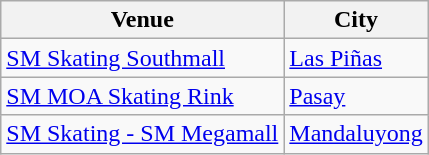<table class="wikitable unsortable" style="text-align:left;">
<tr>
<th>Venue</th>
<th>City</th>
</tr>
<tr>
<td><a href='#'>SM Skating Southmall</a></td>
<td><a href='#'>Las Piñas</a></td>
</tr>
<tr>
<td><a href='#'>SM MOA Skating Rink</a></td>
<td><a href='#'>Pasay</a></td>
</tr>
<tr>
<td><a href='#'>SM Skating - SM Megamall</a></td>
<td><a href='#'>Mandaluyong</a></td>
</tr>
</table>
